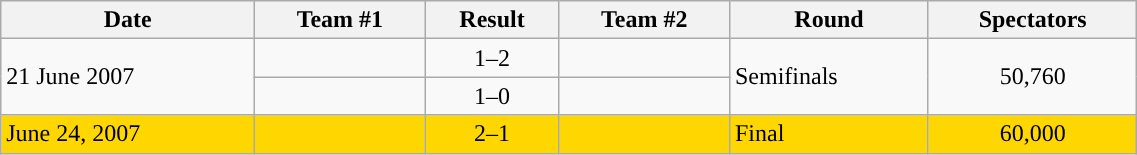<table class="wikitable" style="text-align:left; width:60%;">
<tr>
<th style="text-align:center;">Date</th>
<th style="text-align:center;">Team #1</th>
<th style="text-align:center;">Result</th>
<th style="text-align:center;">Team #2</th>
<th style="text-align:center;">Round</th>
<th style="text-align:center;">Spectators</th>
</tr>
<tr>
<td rowspan=2>21 June 2007</td>
<td></td>
<td style="text-align:center;">1–2</td>
<td><strong></strong></td>
<td rowspan=2>Semifinals</td>
<td rowspan=2 style="text-align:center;">50,760</td>
</tr>
<tr>
<td><strong></strong></td>
<td style="text-align:center;">1–0</td>
<td></td>
</tr>
<tr style="background:gold;">
<td>June 24, 2007</td>
<td><strong></strong></td>
<td style="text-align:center;">2–1</td>
<td></td>
<td>Final</td>
<td style="text-align:center;">60,000</td>
</tr>
</table>
